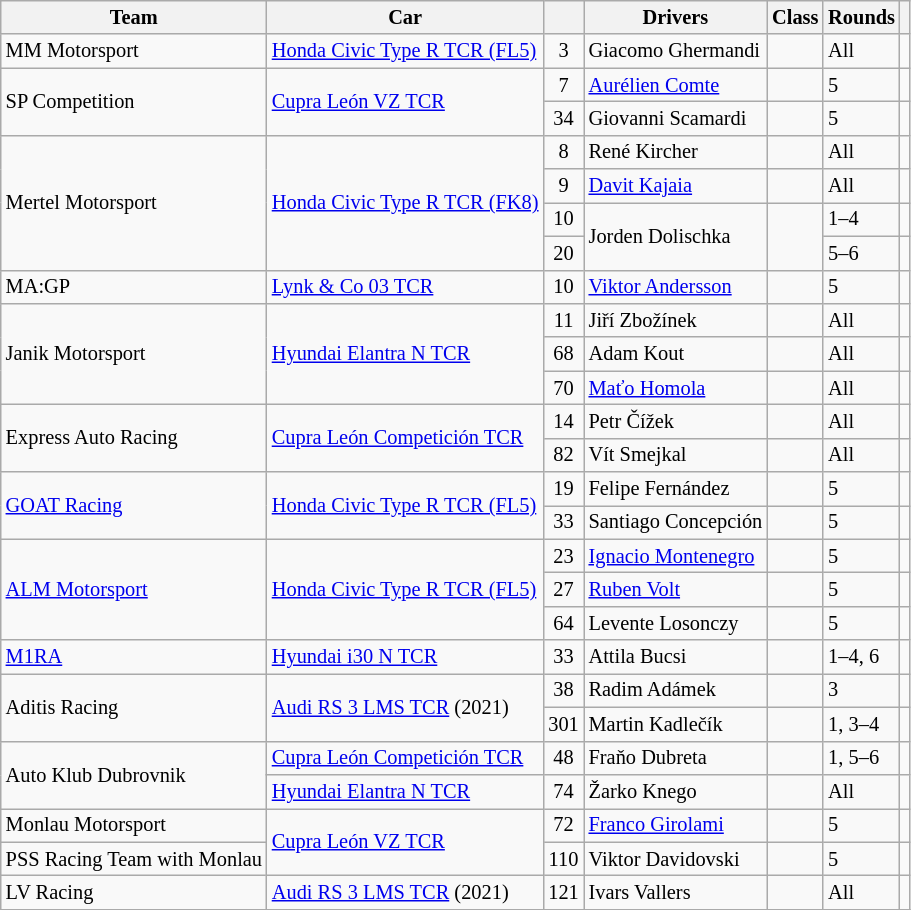<table class="wikitable" style="font-size: 85%;">
<tr>
<th>Team</th>
<th>Car</th>
<th></th>
<th>Drivers</th>
<th>Class</th>
<th>Rounds</th>
<th></th>
</tr>
<tr>
<td> MM Motorsport</td>
<td><a href='#'>Honda Civic Type R TCR (FL5)</a></td>
<td align="center">3</td>
<td nowrap> Giacomo Ghermandi</td>
<td></td>
<td>All</td>
<td></td>
</tr>
<tr>
<td rowspan="2"> SP Competition</td>
<td rowspan="2"><a href='#'>Cupra León VZ TCR</a></td>
<td align="center">7</td>
<td> <a href='#'>Aurélien Comte</a></td>
<td></td>
<td>5</td>
<td></td>
</tr>
<tr>
<td align="center">34</td>
<td> Giovanni Scamardi</td>
<td></td>
<td>5</td>
<td></td>
</tr>
<tr>
<td rowspan="4"> Mertel Motorsport</td>
<td rowspan="4"><a href='#'>Honda Civic Type R TCR (FK8)</a></td>
<td align="center">8</td>
<td> René Kircher</td>
<td></td>
<td>All</td>
<td></td>
</tr>
<tr>
<td align="center">9</td>
<td> <a href='#'>Davit Kajaia</a></td>
<td></td>
<td>All</td>
<td></td>
</tr>
<tr>
<td align="center">10</td>
<td rowspan="2"> Jorden Dolischka</td>
<td rowspan="2" align="center"></td>
<td>1–4</td>
<td></td>
</tr>
<tr>
<td align="center">20</td>
<td>5–6</td>
<td></td>
</tr>
<tr>
<td> MA:GP</td>
<td><a href='#'>Lynk & Co 03 TCR</a></td>
<td align="center">10</td>
<td> <a href='#'>Viktor Andersson</a></td>
<td></td>
<td>5</td>
<td></td>
</tr>
<tr>
<td rowspan="3"> Janik Motorsport</td>
<td rowspan="3"><a href='#'>Hyundai Elantra N TCR</a></td>
<td align="center">11</td>
<td> Jiří Zbožínek</td>
<td align="center"></td>
<td>All</td>
<td></td>
</tr>
<tr>
<td align="center">68</td>
<td> Adam Kout</td>
<td></td>
<td>All</td>
<td></td>
</tr>
<tr>
<td align="center">70</td>
<td> <a href='#'>Maťo Homola</a></td>
<td></td>
<td>All</td>
<td></td>
</tr>
<tr>
<td rowspan="2" nowrap> Express Auto Racing</td>
<td rowspan="2" nowrap><a href='#'>Cupra León Competición TCR</a></td>
<td align="center">14</td>
<td> Petr Čížek</td>
<td></td>
<td>All</td>
<td></td>
</tr>
<tr>
<td align="center">82</td>
<td> Vít Smejkal</td>
<td></td>
<td>All</td>
<td></td>
</tr>
<tr>
<td rowspan="2"> <a href='#'>GOAT Racing</a></td>
<td rowspan="2"><a href='#'>Honda Civic Type R TCR (FL5)</a></td>
<td align="center">19</td>
<td> Felipe Fernández</td>
<td></td>
<td>5</td>
<td></td>
</tr>
<tr>
<td align="center">33</td>
<td> Santiago Concepción</td>
<td></td>
<td>5</td>
<td></td>
</tr>
<tr>
<td rowspan="3"> <a href='#'>ALM Motorsport</a></td>
<td rowspan="3"><a href='#'>Honda Civic Type R TCR (FL5)</a></td>
<td align="center">23</td>
<td> <a href='#'>Ignacio Montenegro</a></td>
<td></td>
<td>5</td>
<td></td>
</tr>
<tr>
<td align="center">27</td>
<td> <a href='#'>Ruben Volt</a></td>
<td></td>
<td>5</td>
<td></td>
</tr>
<tr>
<td align="center">64</td>
<td> Levente Losonczy</td>
<td></td>
<td>5</td>
<td></td>
</tr>
<tr>
<td> <a href='#'>M1RA</a></td>
<td><a href='#'>Hyundai i30 N TCR</a></td>
<td align="center">33</td>
<td> Attila Bucsi</td>
<td align="center"></td>
<td>1–4, 6</td>
<td></td>
</tr>
<tr>
<td rowspan="2"> Aditis Racing</td>
<td rowspan="2"><a href='#'>Audi RS 3 LMS TCR</a> (2021)</td>
<td align="center">38</td>
<td> Radim Adámek</td>
<td></td>
<td>3</td>
<td></td>
</tr>
<tr>
<td align="center">301</td>
<td> Martin Kadlečík</td>
<td align="center"></td>
<td>1, 3–4</td>
<td></td>
</tr>
<tr>
<td rowspan="2"> Auto Klub Dubrovnik</td>
<td><a href='#'>Cupra León Competición TCR</a></td>
<td align="center">48</td>
<td> Fraňo Dubreta</td>
<td></td>
<td>1, 5–6</td>
<td></td>
</tr>
<tr>
<td><a href='#'>Hyundai Elantra N TCR</a></td>
<td align="center">74</td>
<td> Žarko Knego</td>
<td></td>
<td>All</td>
<td></td>
</tr>
<tr>
<td> Monlau Motorsport</td>
<td rowspan="2"><a href='#'>Cupra León VZ TCR</a></td>
<td align="center">72</td>
<td> <a href='#'>Franco Girolami</a></td>
<td></td>
<td>5</td>
<td></td>
</tr>
<tr>
<td> PSS Racing Team with Monlau</td>
<td align="center">110</td>
<td> Viktor Davidovski</td>
<td></td>
<td>5</td>
<td></td>
</tr>
<tr>
<td> LV Racing</td>
<td><a href='#'>Audi RS 3 LMS TCR</a> (2021)</td>
<td align="center">121</td>
<td> Ivars Vallers</td>
<td></td>
<td>All</td>
<td></td>
</tr>
<tr>
</tr>
</table>
